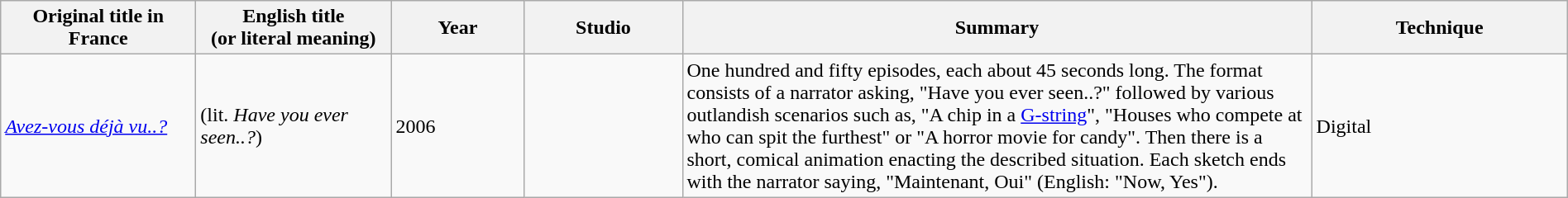<table class="wikitable sortable" style="width:100%;">
<tr>
<th style="width:150px;">Original title in France</th>
<th style="width:150px;">English title<br>(or literal meaning)</th>
<th style="width:100px;">Year</th>
<th style="width:120px;">Studio</th>
<th style="width:500px;">Summary</th>
<th>Technique</th>
</tr>
<tr>
<td><em><a href='#'>Avez-vous déjà vu..?</a></em></td>
<td>(lit. <em>Have you ever seen..?</em>)</td>
<td>2006</td>
<td></td>
<td>One hundred and fifty episodes, each about 45 seconds long. The format consists of a narrator asking, "Have you ever seen..?" followed by various outlandish scenarios such as, "A chip in a <a href='#'>G-string</a>", "Houses who compete at who can spit the furthest" or "A horror movie for candy". Then there is a short, comical animation enacting the described situation. Each sketch ends with the narrator saying, "Maintenant, Oui" (English: "Now, Yes").</td>
<td>Digital</td>
</tr>
</table>
